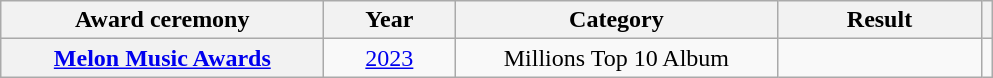<table class="wikitable plainrowheaders" style="text-align:center;">
<tr>
<th scope="col" style="width:13em">Award ceremony</th>
<th scope="col" style="width:5em">Year</th>
<th scope="col" style="width:13em">Category</th>
<th scope="col" style="width:8em">Result</th>
<th scope="col" class="unsortable"></th>
</tr>
<tr>
<th scope="row"><a href='#'>Melon Music Awards</a></th>
<td><a href='#'>2023</a></td>
<td>Millions Top 10 Album</td>
<td></td>
<td></td>
</tr>
</table>
